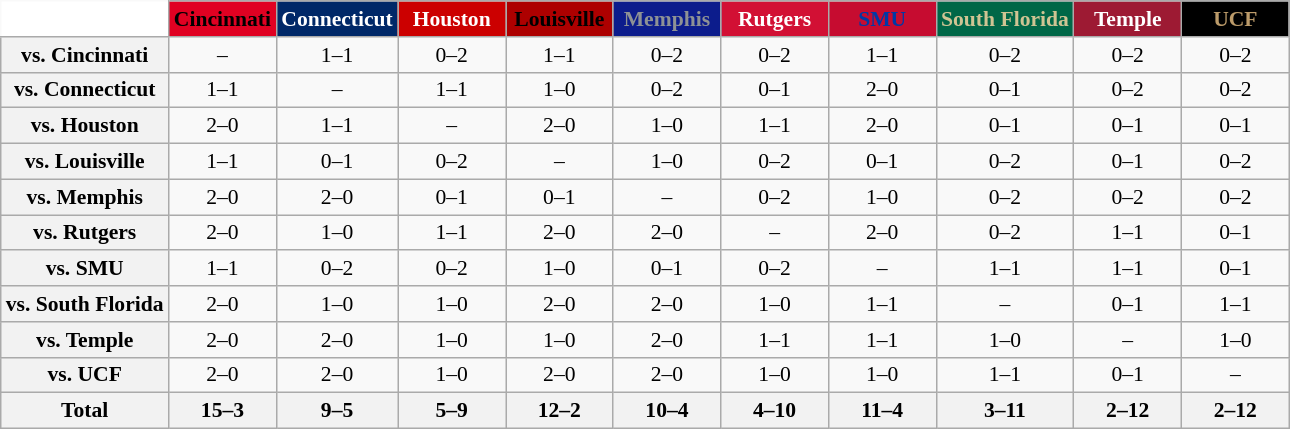<table class="wikitable" style="white-space:nowrap;font-size:90%;">
<tr>
<th colspan=1 style="background:white; border-top-style:hidden; border-left-style:hidden;"   width=75> </th>
<th style="background:#E00122; color:#000000;"  width=65>Cincinnati</th>
<th style="background:#002868; color:#FFFFFF;"  width=65>Connecticut</th>
<th style="background:#CC0000; color:#FFFFFF;"  width=65>Houston</th>
<th style="background:#AD0000; color:#000000;"  width=65>Louisville</th>
<th style="background:#0C1C8C; color:#8E9295;"  width=65>Memphis</th>
<th style="background:#D21034; color:#FFFFFF;"  width=65>Rutgers</th>
<th style="background:#C60C30; color:#0039A6;"  width=65>SMU</th>
<th style="background:#006747; color:#CFC493;"  width=65>South Florida</th>
<th style="background:#9d1a33; color:#FFFFFF;"  width=65>Temple</th>
<th style="background:#000000; color:#BC9B6A;"  width=65>UCF</th>
</tr>
<tr style="text-align:center;">
<th>vs. Cincinnati</th>
<td>–</td>
<td>1–1</td>
<td>0–2</td>
<td>1–1</td>
<td>0–2</td>
<td>0–2</td>
<td>1–1</td>
<td>0–2</td>
<td>0–2</td>
<td>0–2</td>
</tr>
<tr style="text-align:center;">
<th>vs. Connecticut</th>
<td>1–1</td>
<td>–</td>
<td>1–1</td>
<td>1–0</td>
<td>0–2</td>
<td>0–1</td>
<td>2–0</td>
<td>0–1</td>
<td>0–2</td>
<td>0–2</td>
</tr>
<tr style="text-align:center;">
<th>vs. Houston</th>
<td>2–0</td>
<td>1–1</td>
<td>–</td>
<td>2–0</td>
<td>1–0</td>
<td>1–1</td>
<td>2–0</td>
<td>0–1</td>
<td>0–1</td>
<td>0–1</td>
</tr>
<tr style="text-align:center;">
<th>vs. Louisville</th>
<td>1–1</td>
<td>0–1</td>
<td>0–2</td>
<td>–</td>
<td>1–0</td>
<td>0–2</td>
<td>0–1</td>
<td>0–2</td>
<td>0–1</td>
<td>0–2</td>
</tr>
<tr style="text-align:center;">
<th>vs. Memphis</th>
<td>2–0</td>
<td>2–0</td>
<td>0–1</td>
<td>0–1</td>
<td>–</td>
<td>0–2</td>
<td>1–0</td>
<td>0–2</td>
<td>0–2</td>
<td>0–2</td>
</tr>
<tr style="text-align:center;">
<th>vs. Rutgers</th>
<td>2–0</td>
<td>1–0</td>
<td>1–1</td>
<td>2–0</td>
<td>2–0</td>
<td>–</td>
<td>2–0</td>
<td>0–2</td>
<td>1–1</td>
<td>0–1</td>
</tr>
<tr style="text-align:center;">
<th>vs. SMU</th>
<td>1–1</td>
<td>0–2</td>
<td>0–2</td>
<td>1–0</td>
<td>0–1</td>
<td>0–2</td>
<td>–</td>
<td>1–1</td>
<td>1–1</td>
<td>0–1</td>
</tr>
<tr style="text-align:center;">
<th>vs. South Florida</th>
<td>2–0</td>
<td>1–0</td>
<td>1–0</td>
<td>2–0</td>
<td>2–0</td>
<td>1–0</td>
<td>1–1</td>
<td>–</td>
<td>0–1</td>
<td>1–1</td>
</tr>
<tr style="text-align:center;">
<th>vs. Temple</th>
<td>2–0</td>
<td>2–0</td>
<td>1–0</td>
<td>1–0</td>
<td>2–0</td>
<td>1–1</td>
<td>1–1</td>
<td>1–0</td>
<td>–</td>
<td>1–0</td>
</tr>
<tr style="text-align:center;">
<th>vs. UCF</th>
<td>2–0</td>
<td>2–0</td>
<td>1–0</td>
<td>2–0</td>
<td>2–0</td>
<td>1–0</td>
<td>1–0</td>
<td>1–1</td>
<td>0–1</td>
<td>–<br></td>
</tr>
<tr style="text-align:center;">
<th>Total</th>
<th>15–3</th>
<th>9–5</th>
<th>5–9</th>
<th>12–2</th>
<th>10–4</th>
<th>4–10</th>
<th>11–4</th>
<th>3–11</th>
<th>2–12</th>
<th>2–12</th>
</tr>
</table>
